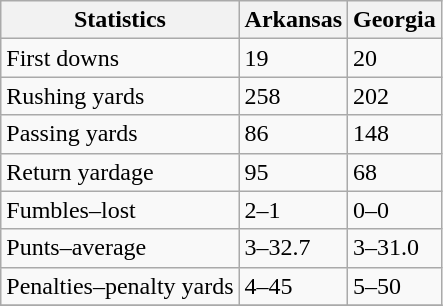<table class="wikitable">
<tr>
<th>Statistics</th>
<th>Arkansas</th>
<th>Georgia</th>
</tr>
<tr>
<td>First downs</td>
<td>19</td>
<td>20</td>
</tr>
<tr>
<td>Rushing yards</td>
<td>258</td>
<td>202</td>
</tr>
<tr>
<td>Passing yards</td>
<td>86</td>
<td>148</td>
</tr>
<tr>
<td>Return yardage</td>
<td>95</td>
<td>68</td>
</tr>
<tr>
<td>Fumbles–lost</td>
<td>2–1</td>
<td>0–0</td>
</tr>
<tr>
<td>Punts–average</td>
<td>3–32.7</td>
<td>3–31.0</td>
</tr>
<tr>
<td>Penalties–penalty yards</td>
<td>4–45</td>
<td>5–50</td>
</tr>
<tr>
</tr>
</table>
